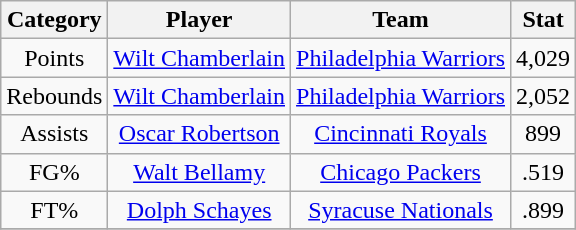<table class="wikitable" style="text-align:center">
<tr>
<th>Category</th>
<th>Player</th>
<th>Team</th>
<th>Stat</th>
</tr>
<tr>
<td>Points</td>
<td><a href='#'>Wilt Chamberlain</a></td>
<td><a href='#'>Philadelphia Warriors</a></td>
<td>4,029</td>
</tr>
<tr>
<td>Rebounds</td>
<td><a href='#'>Wilt Chamberlain</a></td>
<td><a href='#'>Philadelphia Warriors</a></td>
<td>2,052</td>
</tr>
<tr>
<td>Assists</td>
<td><a href='#'>Oscar Robertson</a></td>
<td><a href='#'>Cincinnati Royals</a></td>
<td>899</td>
</tr>
<tr>
<td>FG%</td>
<td><a href='#'>Walt Bellamy</a></td>
<td><a href='#'>Chicago Packers</a></td>
<td>.519</td>
</tr>
<tr>
<td>FT%</td>
<td><a href='#'>Dolph Schayes</a></td>
<td><a href='#'>Syracuse Nationals</a></td>
<td>.899</td>
</tr>
<tr>
</tr>
</table>
